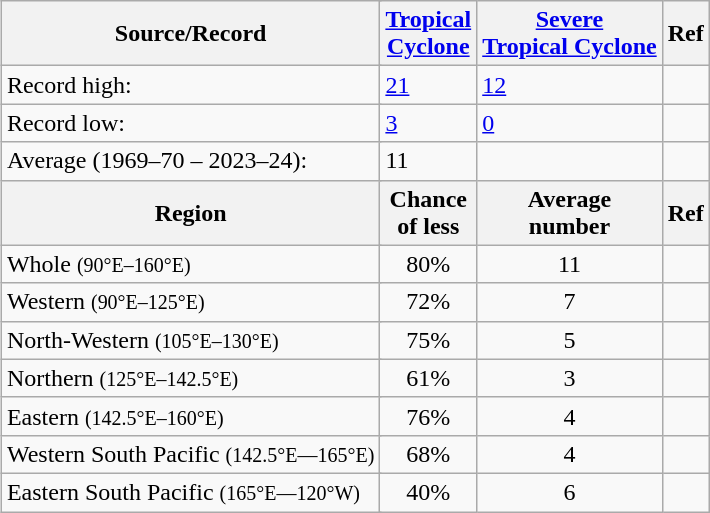<table class="wikitable" align="right" style="margin:0 0 0.5em 1em;">
<tr>
<th colspan=2>Source/Record</th>
<th><a href='#'>Tropical<br>Cyclone</a></th>
<th><a href='#'>Severe<br>Tropical Cyclone</a></th>
<th>Ref</th>
</tr>
<tr>
<td colspan=2>Record high:</td>
<td><a href='#'>21</a></td>
<td><a href='#'>12</a></td>
<td></td>
</tr>
<tr>
<td colspan=2>Record low:</td>
<td><a href='#'>3</a></td>
<td><a href='#'>0</a></td>
<td></td>
</tr>
<tr>
<td colspan=2>Average (1969–70 – 2023–24):</td>
<td>11</td>
<td></td>
<td></td>
</tr>
<tr>
<th colspan=2>Region</th>
<th>Chance<br>of less</th>
<th>Average<br>number</th>
<th>Ref</th>
</tr>
<tr>
<td colspan=2>Whole <small>(90°E–160°E)</small></td>
<td style="text-align:center;">80%</td>
<td style="text-align:center;">11</td>
<td></td>
</tr>
<tr>
<td colspan=2>Western <small>(90°E–125°E)</small></td>
<td style="text-align:center;">72%</td>
<td style="text-align:center;">7</td>
<td></td>
</tr>
<tr>
<td colspan=2>North-Western <small>(105°E–130°E)</small></td>
<td style="text-align:center;">75%</td>
<td style="text-align:center;">5</td>
<td></td>
</tr>
<tr>
<td colspan=2>Northern <small>(125°E–142.5°E)</small></td>
<td style="text-align:center;">61%</td>
<td style="text-align:center;">3</td>
<td></td>
</tr>
<tr>
<td colspan=2>Eastern <small>(142.5°E–160°E)</small></td>
<td style="text-align:center;">76%</td>
<td style="text-align:center;">4</td>
<td></td>
</tr>
<tr>
<td colspan=2>Western South Pacific <small>(142.5°E—165°E)</small></td>
<td style="text-align:center;">68%</td>
<td style="text-align:center;">4</td>
<td></td>
</tr>
<tr>
<td colspan=2>Eastern South Pacific <small>(165°E—120°W)</small></td>
<td style="text-align:center;">40%</td>
<td style="text-align:center;">6</td>
<td></td>
</tr>
</table>
